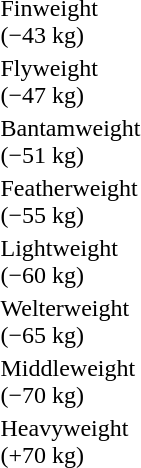<table>
<tr>
<td rowspan=2>Finweight <br>(−43 kg)</td>
<td rowspan=2></td>
<td rowspan=2></td>
<td></td>
</tr>
<tr>
<td></td>
</tr>
<tr>
<td rowspan=2>Flyweight <br>(−47 kg)</td>
<td rowspan=2></td>
<td rowspan=2></td>
<td></td>
</tr>
<tr>
<td></td>
</tr>
<tr>
<td rowspan=2>Bantamweight <br>(−51 kg)</td>
<td rowspan=2></td>
<td rowspan=2></td>
<td></td>
</tr>
<tr>
<td></td>
</tr>
<tr>
<td rowspan=2>Featherweight <br>(−55 kg)</td>
<td rowspan=2></td>
<td rowspan=2></td>
<td></td>
</tr>
<tr>
<td></td>
</tr>
<tr>
<td rowspan=2>Lightweight <br>(−60 kg)</td>
<td rowspan=2></td>
<td rowspan=2></td>
<td></td>
</tr>
<tr>
<td></td>
</tr>
<tr>
<td rowspan=2>Welterweight <br>(−65 kg)</td>
<td rowspan=2></td>
<td rowspan=2></td>
<td></td>
</tr>
<tr>
<td></td>
</tr>
<tr>
<td rowspan=2>Middleweight <br>(−70 kg)</td>
<td rowspan=2></td>
<td rowspan=2></td>
<td></td>
</tr>
<tr>
<td></td>
</tr>
<tr>
<td rowspan=2>Heavyweight <br>(+70 kg)</td>
<td rowspan=2></td>
<td rowspan=2></td>
<td></td>
</tr>
<tr>
<td></td>
</tr>
</table>
